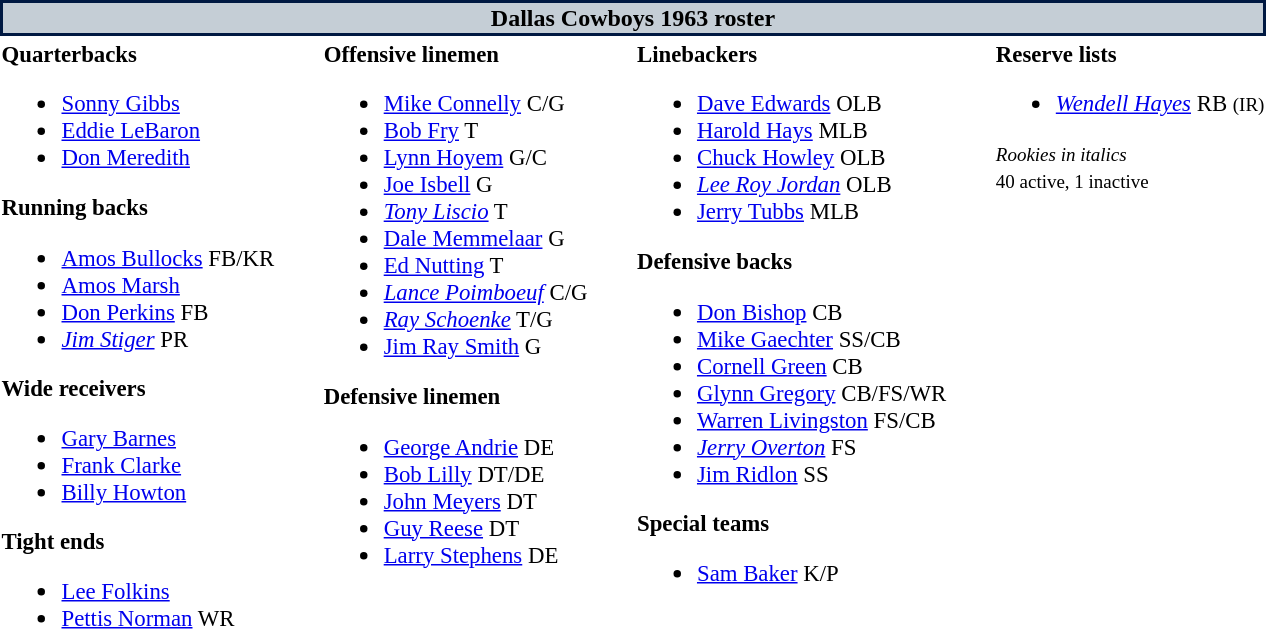<table class="toccolours" style="text-align: left;">
<tr>
<th colspan="7" style="background:#c5ced6; color:black; border: 2px solid #001942; text-align: center;">Dallas Cowboys 1963 roster</th>
</tr>
<tr>
<td style="font-size: 95%;" valign="top"><strong>Quarterbacks</strong><br><ul><li> <a href='#'>Sonny Gibbs</a></li><li> <a href='#'>Eddie LeBaron</a></li><li> <a href='#'>Don Meredith</a></li></ul><strong>Running backs</strong><ul><li> <a href='#'>Amos Bullocks</a> FB/KR</li><li> <a href='#'>Amos Marsh</a></li><li> <a href='#'>Don Perkins</a> FB</li><li> <em><a href='#'>Jim Stiger</a></em> PR</li></ul><strong>Wide receivers</strong><ul><li> <a href='#'>Gary Barnes</a></li><li> <a href='#'>Frank Clarke</a></li><li> <a href='#'>Billy Howton</a></li></ul><strong>Tight ends</strong><ul><li> <a href='#'>Lee Folkins</a></li><li> <a href='#'>Pettis Norman</a> WR</li></ul></td>
<td style="width: 25px;"></td>
<td style="font-size: 95%;" valign="top"><strong>Offensive linemen</strong><br><ul><li> <a href='#'>Mike Connelly</a> C/G</li><li> <a href='#'>Bob Fry</a> T</li><li> <a href='#'>Lynn Hoyem</a> G/C</li><li> <a href='#'>Joe Isbell</a> G</li><li> <em><a href='#'>Tony Liscio</a></em> T</li><li> <a href='#'>Dale Memmelaar</a> G</li><li> <a href='#'>Ed Nutting</a> T</li><li> <em><a href='#'>Lance Poimboeuf</a></em> C/G</li><li> <em><a href='#'>Ray Schoenke</a></em> T/G</li><li> <a href='#'>Jim Ray Smith</a> G</li></ul><strong>Defensive linemen</strong><ul><li> <a href='#'>George Andrie</a> DE</li><li> <a href='#'>Bob Lilly</a> DT/DE</li><li> <a href='#'>John Meyers</a> DT</li><li> <a href='#'>Guy Reese</a> DT</li><li> <a href='#'>Larry Stephens</a> DE</li></ul></td>
<td style="width: 25px;"></td>
<td style="font-size: 95%;" valign="top"><strong>Linebackers</strong><br><ul><li> <a href='#'>Dave Edwards</a> OLB</li><li> <a href='#'>Harold Hays</a> MLB</li><li> <a href='#'>Chuck Howley</a> OLB</li><li> <em><a href='#'>Lee Roy Jordan</a></em> OLB</li><li> <a href='#'>Jerry Tubbs</a> MLB</li></ul><strong>Defensive backs</strong><ul><li> <a href='#'>Don Bishop</a> CB</li><li> <a href='#'>Mike Gaechter</a> SS/CB</li><li> <a href='#'>Cornell Green</a> CB</li><li> <a href='#'>Glynn Gregory</a> CB/FS/WR</li><li> <a href='#'>Warren Livingston</a> FS/CB</li><li> <em><a href='#'>Jerry Overton</a></em> FS</li><li> <a href='#'>Jim Ridlon</a> SS</li></ul><strong>Special teams</strong><ul><li> <a href='#'>Sam Baker</a> K/P</li></ul></td>
<td style="width: 25px;"></td>
<td style="font-size: 95%;" valign="top"><strong>Reserve lists</strong><br><ul><li> <em><a href='#'>Wendell Hayes</a></em> RB <small>(IR)</small> </li></ul><small><em>Rookies in italics</em><br>
40 active, 1 inactive</small></td>
</tr>
<tr>
</tr>
</table>
